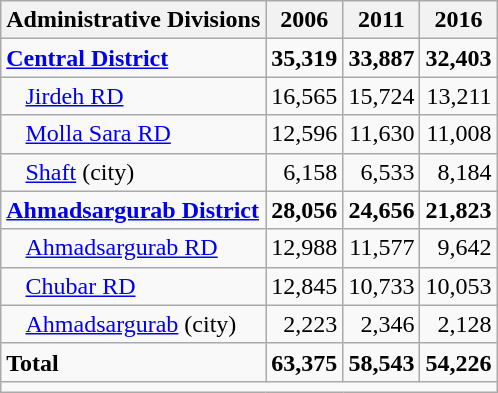<table class="wikitable">
<tr>
<th>Administrative Divisions</th>
<th>2006</th>
<th>2011</th>
<th>2016</th>
</tr>
<tr>
<td><strong><a href='#'>Central District</a></strong></td>
<td style="text-align: right;"><strong>35,319</strong></td>
<td style="text-align: right;"><strong>33,887</strong></td>
<td style="text-align: right;"><strong>32,403</strong></td>
</tr>
<tr>
<td style="padding-left: 1em;"><a href='#'>Jirdeh RD</a></td>
<td style="text-align: right;">16,565</td>
<td style="text-align: right;">15,724</td>
<td style="text-align: right;">13,211</td>
</tr>
<tr>
<td style="padding-left: 1em;"><a href='#'>Molla Sara RD</a></td>
<td style="text-align: right;">12,596</td>
<td style="text-align: right;">11,630</td>
<td style="text-align: right;">11,008</td>
</tr>
<tr>
<td style="padding-left: 1em;"><a href='#'>Shaft</a> (city)</td>
<td style="text-align: right;">6,158</td>
<td style="text-align: right;">6,533</td>
<td style="text-align: right;">8,184</td>
</tr>
<tr>
<td><strong><a href='#'>Ahmadsargurab District</a></strong></td>
<td style="text-align: right;"><strong>28,056</strong></td>
<td style="text-align: right;"><strong>24,656</strong></td>
<td style="text-align: right;"><strong>21,823</strong></td>
</tr>
<tr>
<td style="padding-left: 1em;"><a href='#'>Ahmadsargurab RD</a></td>
<td style="text-align: right;">12,988</td>
<td style="text-align: right;">11,577</td>
<td style="text-align: right;">9,642</td>
</tr>
<tr>
<td style="padding-left: 1em;"><a href='#'>Chubar RD</a></td>
<td style="text-align: right;">12,845</td>
<td style="text-align: right;">10,733</td>
<td style="text-align: right;">10,053</td>
</tr>
<tr>
<td style="padding-left: 1em;"><a href='#'>Ahmadsargurab</a> (city)</td>
<td style="text-align: right;">2,223</td>
<td style="text-align: right;">2,346</td>
<td style="text-align: right;">2,128</td>
</tr>
<tr>
<td><strong>Total</strong></td>
<td style="text-align: right;"><strong>63,375</strong></td>
<td style="text-align: right;"><strong>58,543</strong></td>
<td style="text-align: right;"><strong>54,226</strong></td>
</tr>
<tr>
<td colspan=4></td>
</tr>
</table>
